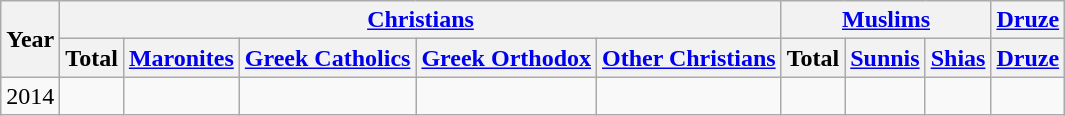<table class="wikitable">
<tr>
<th rowspan="2">Year</th>
<th colspan="5"><a href='#'>Christians</a></th>
<th colspan="3"><a href='#'>Muslims</a></th>
<th colspan="1"><a href='#'>Druze</a></th>
</tr>
<tr>
<th>Total</th>
<th><a href='#'>Maronites</a></th>
<th><a href='#'>Greek Catholics</a></th>
<th><a href='#'>Greek Orthodox</a></th>
<th><a href='#'>Other Christians</a></th>
<th>Total</th>
<th><a href='#'>Sunnis</a></th>
<th><a href='#'>Shias</a></th>
<th><a href='#'>Druze</a></th>
</tr>
<tr>
<td>2014</td>
<td></td>
<td></td>
<td></td>
<td></td>
<td></td>
<td></td>
<td></td>
<td></td>
<td></td>
</tr>
</table>
